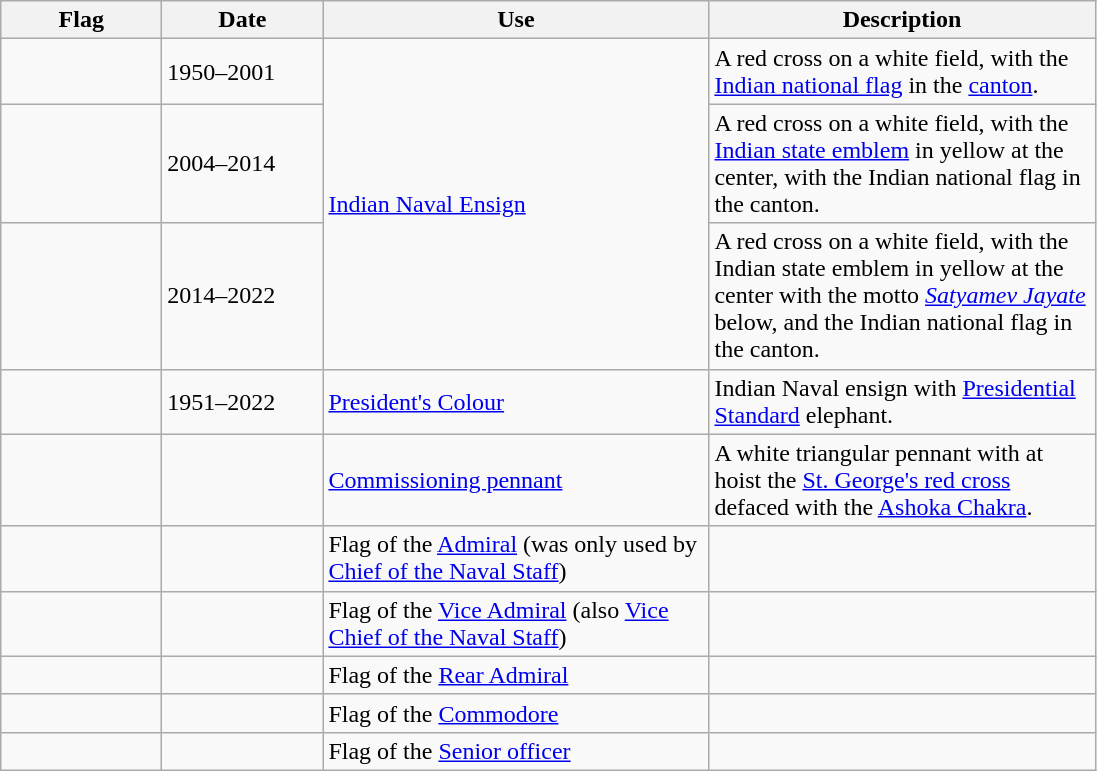<table class="wikitable">
<tr>
<th style="width:100px;">Flag</th>
<th style="width:100px;">Date</th>
<th style="width:250px;">Use</th>
<th style="width:250px;">Description</th>
</tr>
<tr>
<td></td>
<td>1950–2001</td>
<td rowspan="3"><a href='#'>Indian Naval Ensign</a></td>
<td>A red cross on a white field, with the <a href='#'>Indian national flag</a> in the <a href='#'>canton</a>.</td>
</tr>
<tr>
<td></td>
<td>2004–2014</td>
<td>A red cross on a white field, with the <a href='#'>Indian state emblem</a> in yellow at the center, with the Indian national flag in the canton.</td>
</tr>
<tr>
<td></td>
<td>2014–2022</td>
<td>A red cross on a white field, with the Indian state emblem in yellow at the center with the motto <em><a href='#'>Satyamev Jayate</a></em> below, and the Indian national flag in the canton.</td>
</tr>
<tr>
<td></td>
<td>1951–2022</td>
<td><a href='#'>President's Colour</a></td>
<td>Indian Naval ensign with <a href='#'>Presidential Standard</a> elephant.</td>
</tr>
<tr>
<td></td>
<td></td>
<td><a href='#'>Commissioning pennant</a></td>
<td>A white triangular pennant with at hoist the <a href='#'>St. George's red cross</a> defaced with the <a href='#'>Ashoka Chakra</a>.</td>
</tr>
<tr>
<td></td>
<td></td>
<td>Flag of the <a href='#'>Admiral</a> (was only used by <a href='#'>Chief of the Naval Staff</a>)</td>
<td></td>
</tr>
<tr>
<td></td>
<td></td>
<td>Flag of the <a href='#'>Vice Admiral</a> (also <a href='#'>Vice Chief of the Naval Staff</a>)</td>
<td></td>
</tr>
<tr>
<td></td>
<td></td>
<td>Flag of the <a href='#'>Rear Admiral</a></td>
<td></td>
</tr>
<tr>
<td></td>
<td></td>
<td>Flag of the <a href='#'>Commodore</a></td>
<td></td>
</tr>
<tr>
<td></td>
<td></td>
<td>Flag of the <a href='#'>Senior officer</a></td>
<td></td>
</tr>
</table>
